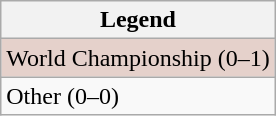<table class="wikitable">
<tr>
<th>Legend</th>
</tr>
<tr bgcolor="#e5d1cb">
<td>World Championship (0–1)</td>
</tr>
<tr bgcolor=>
<td>Other (0–0)</td>
</tr>
</table>
